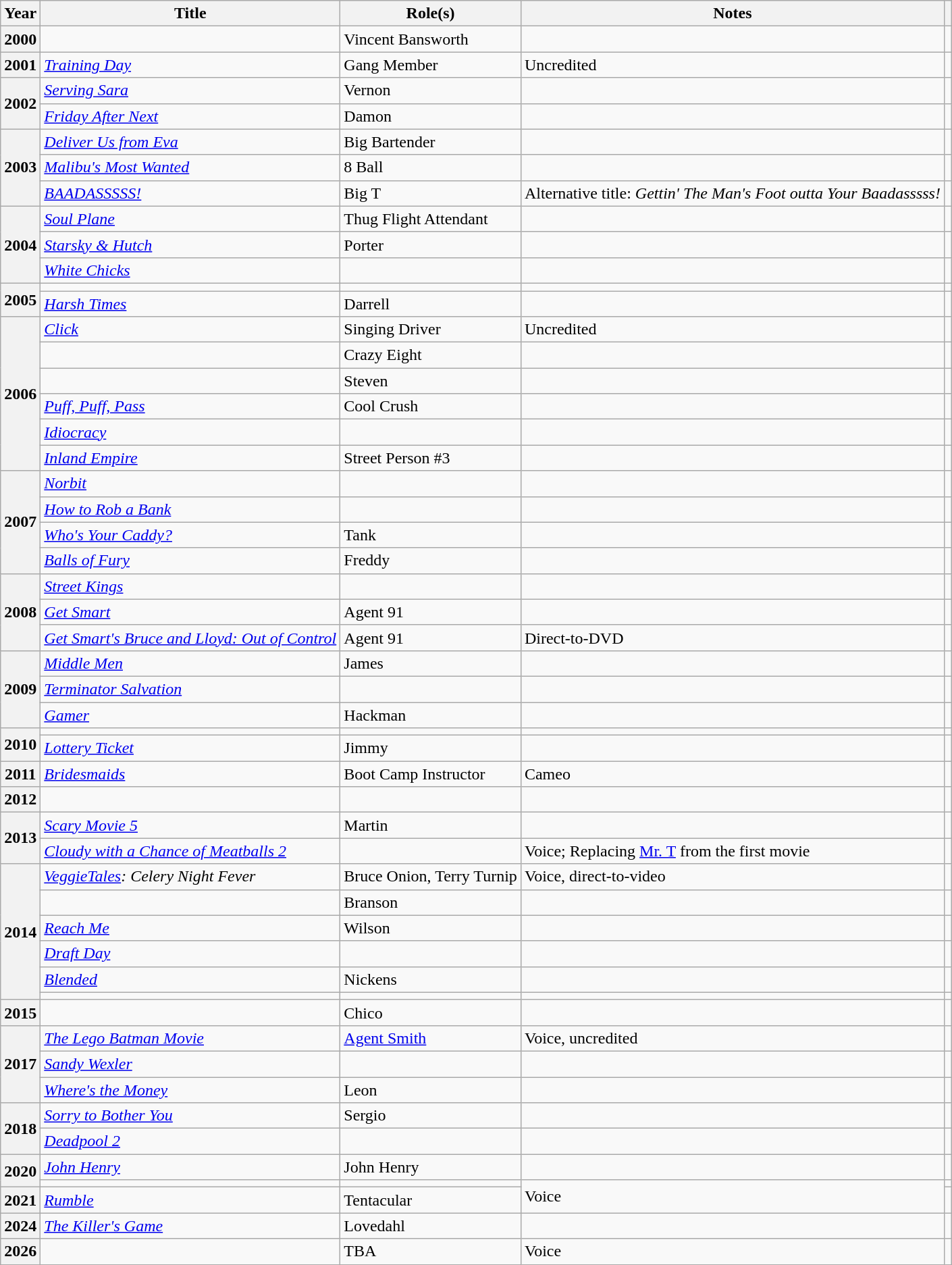<table class="wikitable plainrowheaders sortable">
<tr>
<th scope="col">Year</th>
<th scope="col">Title</th>
<th scope="col">Role(s)</th>
<th scope="col" class="unsortable">Notes</th>
<th scope="col" class="unsortable"></th>
</tr>
<tr>
<th scope=row>2000</th>
<td><em></em></td>
<td>Vincent Bansworth</td>
<td></td>
<td style="text-align:center;"></td>
</tr>
<tr>
<th scope=row>2001</th>
<td><em><a href='#'>Training Day</a></em></td>
<td>Gang Member</td>
<td>Uncredited</td>
<td style="text-align:center;"></td>
</tr>
<tr>
<th rowspan="2" scope="row">2002</th>
<td><em><a href='#'>Serving Sara</a></em></td>
<td>Vernon</td>
<td></td>
<td style="text-align:center;"></td>
</tr>
<tr>
<td><em><a href='#'>Friday After Next</a></em></td>
<td>Damon</td>
<td></td>
<td style="text-align:center;"></td>
</tr>
<tr>
<th rowspan="3" scope="row">2003</th>
<td><em><a href='#'>Deliver Us from Eva</a></em></td>
<td>Big Bartender</td>
<td></td>
<td style="text-align:center;"></td>
</tr>
<tr>
<td><em><a href='#'>Malibu's Most Wanted</a></em></td>
<td>8 Ball</td>
<td></td>
<td style="text-align:center;"></td>
</tr>
<tr>
<td><em><a href='#'>BAADASSSSS!</a></em></td>
<td>Big T</td>
<td>Alternative title: <em>Gettin' The Man's Foot outta Your Baadasssss!</em></td>
<td style="text-align:center;"></td>
</tr>
<tr>
<th rowspan="3" scope="row">2004</th>
<td><em><a href='#'>Soul Plane</a></em></td>
<td>Thug Flight Attendant</td>
<td></td>
<td style="text-align:center;"></td>
</tr>
<tr>
<td><em><a href='#'>Starsky & Hutch</a></em></td>
<td>Porter</td>
<td></td>
<td style="text-align:center;"></td>
</tr>
<tr>
<td><em><a href='#'>White Chicks</a></em></td>
<td></td>
<td></td>
<td style="text-align:center;"></td>
</tr>
<tr>
<th rowspan="2" scope="row">2005</th>
<td><em></em></td>
<td></td>
<td></td>
<td style="text-align:center;"></td>
</tr>
<tr>
<td><em><a href='#'>Harsh Times</a></em></td>
<td>Darrell</td>
<td></td>
<td style="text-align:center;"></td>
</tr>
<tr>
<th rowspan="6" scope="row">2006</th>
<td><em><a href='#'>Click</a></em></td>
<td>Singing Driver</td>
<td>Uncredited</td>
<td style="text-align:center;"></td>
</tr>
<tr>
<td><em></em></td>
<td>Crazy Eight</td>
<td></td>
<td style="text-align:center;"></td>
</tr>
<tr>
<td><em></em></td>
<td>Steven</td>
<td></td>
<td style="text-align:center;"></td>
</tr>
<tr>
<td><em><a href='#'>Puff, Puff, Pass</a></em></td>
<td>Cool Crush</td>
<td></td>
<td style="text-align:center;"></td>
</tr>
<tr>
<td><em><a href='#'>Idiocracy</a></em></td>
<td></td>
<td></td>
<td style="text-align:center;"></td>
</tr>
<tr>
<td><em><a href='#'>Inland Empire</a></em></td>
<td>Street Person #3</td>
<td></td>
<td style="text-align:center;"></td>
</tr>
<tr>
<th rowspan="4" scope="row">2007</th>
<td><em><a href='#'>Norbit</a></em></td>
<td></td>
<td></td>
<td style="text-align:center;"></td>
</tr>
<tr>
<td><em><a href='#'>How to Rob a Bank</a></em></td>
<td></td>
<td></td>
<td style="text-align:center;"></td>
</tr>
<tr>
<td><em><a href='#'>Who's Your Caddy?</a></em></td>
<td>Tank</td>
<td></td>
<td style="text-align:center;"></td>
</tr>
<tr>
<td><em><a href='#'>Balls of Fury</a></em></td>
<td>Freddy</td>
<td></td>
<td style="text-align:center;"></td>
</tr>
<tr>
<th rowspan="3" scope="row">2008</th>
<td><em><a href='#'>Street Kings</a></em></td>
<td></td>
<td></td>
<td style="text-align:center;"></td>
</tr>
<tr>
<td><em><a href='#'>Get Smart</a></em></td>
<td>Agent 91</td>
<td></td>
<td style="text-align:center;"></td>
</tr>
<tr>
<td><em><a href='#'>Get Smart's Bruce and Lloyd: Out of Control</a></em></td>
<td>Agent 91</td>
<td>Direct-to-DVD</td>
<td style="text-align:center;"></td>
</tr>
<tr>
<th rowspan="3" scope="row">2009</th>
<td><em><a href='#'>Middle Men</a></em></td>
<td>James</td>
<td></td>
<td style="text-align:center;"></td>
</tr>
<tr>
<td><em><a href='#'>Terminator Salvation</a></em></td>
<td></td>
<td></td>
<td style="text-align:center;"></td>
</tr>
<tr>
<td><em><a href='#'>Gamer</a></em></td>
<td>Hackman</td>
<td></td>
<td style="text-align:center;"></td>
</tr>
<tr>
<th rowspan="2" scope="row">2010</th>
<td><em></em></td>
<td></td>
<td></td>
<td style="text-align:center;"></td>
</tr>
<tr>
<td><em><a href='#'>Lottery Ticket</a></em></td>
<td>Jimmy</td>
<td></td>
<td style="text-align:center;"></td>
</tr>
<tr>
<th scope=row>2011</th>
<td><em><a href='#'>Bridesmaids</a></em></td>
<td>Boot Camp Instructor</td>
<td>Cameo</td>
<td style="text-align:center;"></td>
</tr>
<tr>
<th scope=row>2012</th>
<td><em></em></td>
<td></td>
<td></td>
<td style="text-align:center;"></td>
</tr>
<tr>
<th rowspan="2" scope="row">2013</th>
<td><em><a href='#'>Scary Movie 5</a></em></td>
<td>Martin</td>
<td></td>
<td style="text-align:center;"></td>
</tr>
<tr>
<td><em><a href='#'>Cloudy with a Chance of Meatballs 2</a></em></td>
<td></td>
<td>Voice; Replacing <a href='#'>Mr. T</a> from the first movie</td>
<td style="text-align:center;"></td>
</tr>
<tr>
<th rowspan="6" scope="row">2014</th>
<td><em><a href='#'>VeggieTales</a>: Celery Night Fever</em></td>
<td>Bruce Onion, Terry Turnip</td>
<td>Voice, direct-to-video</td>
<td style="text-align:center;"></td>
</tr>
<tr>
<td><em></em></td>
<td>Branson</td>
<td></td>
<td style="text-align:center;"></td>
</tr>
<tr>
<td><em><a href='#'>Reach Me</a></em></td>
<td>Wilson</td>
<td></td>
<td style="text-align:center;"></td>
</tr>
<tr>
<td><em><a href='#'>Draft Day</a></em></td>
<td></td>
<td></td>
<td style="text-align:center;"></td>
</tr>
<tr>
<td><em><a href='#'>Blended</a></em></td>
<td>Nickens</td>
<td></td>
<td style="text-align:center;"></td>
</tr>
<tr>
<td><em></em></td>
<td></td>
<td></td>
<td style="text-align:center;"></td>
</tr>
<tr>
<th scope=row>2015</th>
<td><em></em></td>
<td>Chico</td>
<td></td>
<td style="text-align:center;"></td>
</tr>
<tr>
<th rowspan="3" scope="row">2017</th>
<td><em><a href='#'>The Lego Batman Movie</a></em></td>
<td><a href='#'>Agent Smith</a></td>
<td>Voice, uncredited</td>
<td></td>
</tr>
<tr>
<td><em><a href='#'>Sandy Wexler</a></em></td>
<td></td>
<td></td>
<td style="text-align:center;"></td>
</tr>
<tr>
<td><em><a href='#'>Where's the Money</a></em></td>
<td>Leon</td>
<td></td>
<td style="text-align:center;"></td>
</tr>
<tr>
<th rowspan="2" scope="row">2018</th>
<td><em><a href='#'>Sorry to Bother You</a></em></td>
<td>Sergio</td>
<td></td>
<td style="text-align:center;"></td>
</tr>
<tr>
<td><em><a href='#'>Deadpool 2</a></em></td>
<td></td>
<td></td>
<td style="text-align:center;"></td>
</tr>
<tr>
<th rowspan="2" scope="row">2020</th>
<td><em><a href='#'>John Henry</a></em></td>
<td>John Henry</td>
<td></td>
<td style="text-align:center;"></td>
</tr>
<tr>
<td><em></em></td>
<td></td>
<td rowspan="2">Voice</td>
<td style="text-align:center;"></td>
</tr>
<tr>
<th scope=row>2021</th>
<td><em><a href='#'>Rumble</a></em></td>
<td>Tentacular</td>
<td style="text-align:center;"></td>
</tr>
<tr>
<th scope="row">2024</th>
<td><em><a href='#'>The Killer's Game</a></em></td>
<td>Lovedahl</td>
<td></td>
<td style="text-align:center;"></td>
</tr>
<tr>
<th scope="row">2026</th>
<td></td>
<td>TBA</td>
<td>Voice</td>
<td style="text-align:center;"></td>
</tr>
</table>
